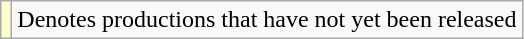<table class="wikitable">
<tr>
<td style="background:#FFFFCC;"></td>
<td>Denotes productions that have not yet been released</td>
</tr>
</table>
